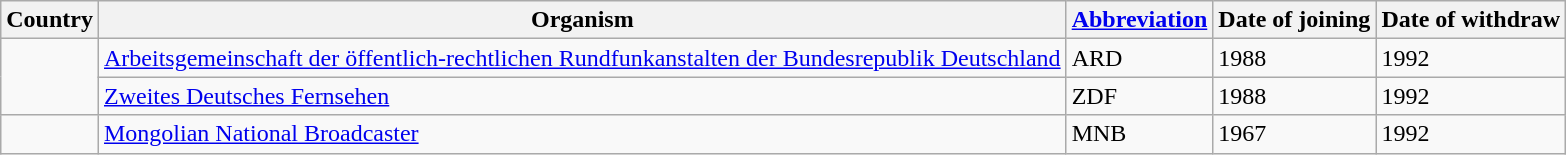<table class="wikitable sortable" style="text-align:left; font-size:100%">
<tr>
<th align=center>Country</th>
<th align=center>Organism</th>
<th align=center><a href='#'>Abbreviation</a></th>
<th align=center>Date of joining</th>
<th align=center>Date of withdraw</th>
</tr>
<tr>
<td rowspan="2"  align=left></td>
<td><a href='#'>Arbeitsgemeinschaft der öffentlich-rechtlichen Rundfunkanstalten der Bundesrepublik Deutschland</a></td>
<td>ARD</td>
<td>1988</td>
<td>1992</td>
</tr>
<tr>
<td><a href='#'>Zweites Deutsches Fernsehen</a></td>
<td>ZDF</td>
<td>1988</td>
<td>1992</td>
</tr>
<tr>
<td align=left></td>
<td><a href='#'>Mongolian National Broadcaster</a></td>
<td>MNB</td>
<td>1967</td>
<td>1992</td>
</tr>
</table>
